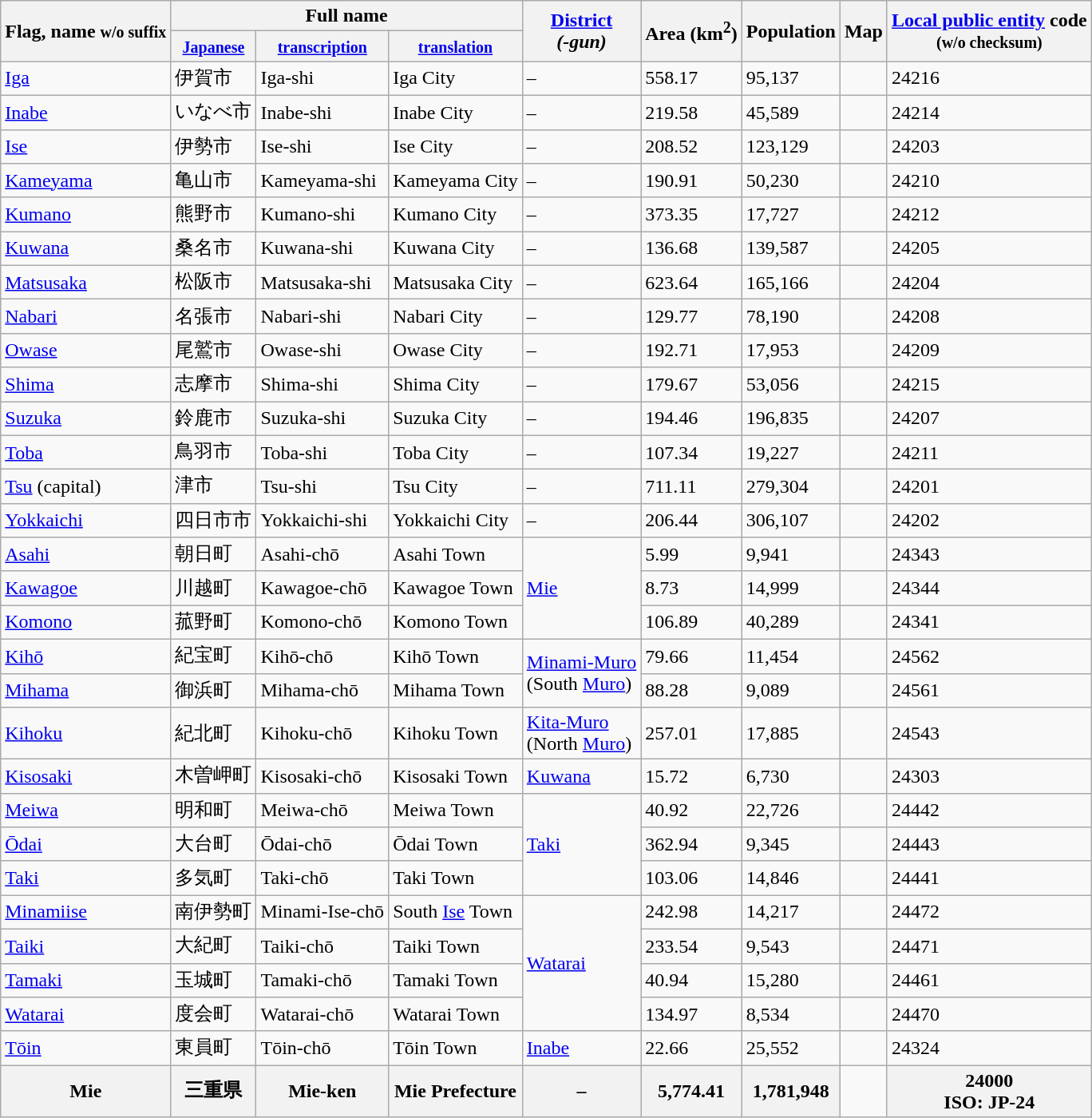<table class="wikitable sortable">
<tr>
<th rowspan="2">Flag, name <small>w/o suffix</small></th>
<th colspan="3">Full name</th>
<th rowspan="2"><a href='#'>District</a><br><em>(-gun)</em></th>
<th rowspan="2">Area (km<sup>2</sup>)</th>
<th rowspan="2">Population</th>
<th rowspan="2">Map</th>
<th rowspan="2"><a href='#'>Local public entity</a> code<br><small>(w/o checksum)</small></th>
</tr>
<tr>
<th><small><a href='#'>Japanese</a></small></th>
<th><small><a href='#'>transcription</a></small></th>
<th><small><a href='#'>translation</a></small></th>
</tr>
<tr>
<td> <a href='#'>Iga</a></td>
<td>伊賀市</td>
<td>Iga-shi</td>
<td>Iga City</td>
<td>–</td>
<td>558.17</td>
<td>95,137</td>
<td></td>
<td>24216</td>
</tr>
<tr>
<td> <a href='#'>Inabe</a></td>
<td>いなべ市</td>
<td>Inabe-shi</td>
<td>Inabe City</td>
<td>–</td>
<td>219.58</td>
<td>45,589</td>
<td></td>
<td>24214</td>
</tr>
<tr>
<td> <a href='#'>Ise</a></td>
<td>伊勢市</td>
<td>Ise-shi</td>
<td>Ise City</td>
<td>–</td>
<td>208.52</td>
<td>123,129</td>
<td></td>
<td>24203</td>
</tr>
<tr>
<td> <a href='#'>Kameyama</a></td>
<td>亀山市</td>
<td>Kameyama-shi</td>
<td>Kameyama City</td>
<td>–</td>
<td>190.91</td>
<td>50,230</td>
<td></td>
<td>24210</td>
</tr>
<tr>
<td> <a href='#'>Kumano</a></td>
<td>熊野市</td>
<td>Kumano-shi</td>
<td>Kumano City</td>
<td>–</td>
<td>373.35</td>
<td>17,727</td>
<td></td>
<td>24212</td>
</tr>
<tr>
<td> <a href='#'>Kuwana</a></td>
<td>桑名市</td>
<td>Kuwana-shi</td>
<td>Kuwana City</td>
<td>–</td>
<td>136.68</td>
<td>139,587</td>
<td></td>
<td>24205</td>
</tr>
<tr>
<td> <a href='#'>Matsusaka</a></td>
<td>松阪市</td>
<td>Matsusaka-shi</td>
<td>Matsusaka City</td>
<td>–</td>
<td>623.64</td>
<td>165,166</td>
<td></td>
<td>24204</td>
</tr>
<tr>
<td> <a href='#'>Nabari</a></td>
<td>名張市</td>
<td>Nabari-shi</td>
<td>Nabari City</td>
<td>–</td>
<td>129.77</td>
<td>78,190</td>
<td></td>
<td>24208</td>
</tr>
<tr>
<td> <a href='#'>Owase</a></td>
<td>尾鷲市</td>
<td>Owase-shi</td>
<td>Owase City</td>
<td>–</td>
<td>192.71</td>
<td>17,953</td>
<td></td>
<td>24209</td>
</tr>
<tr>
<td> <a href='#'>Shima</a></td>
<td>志摩市</td>
<td>Shima-shi</td>
<td>Shima City</td>
<td>–</td>
<td>179.67</td>
<td>53,056</td>
<td></td>
<td>24215</td>
</tr>
<tr>
<td> <a href='#'>Suzuka</a></td>
<td>鈴鹿市</td>
<td>Suzuka-shi</td>
<td>Suzuka City</td>
<td>–</td>
<td>194.46</td>
<td>196,835</td>
<td></td>
<td>24207</td>
</tr>
<tr>
<td> <a href='#'>Toba</a></td>
<td>鳥羽市</td>
<td>Toba-shi</td>
<td>Toba City</td>
<td>–</td>
<td>107.34</td>
<td>19,227</td>
<td></td>
<td>24211</td>
</tr>
<tr>
<td> <a href='#'>Tsu</a> (capital)</td>
<td>津市</td>
<td>Tsu-shi</td>
<td>Tsu City</td>
<td>–</td>
<td>711.11</td>
<td>279,304</td>
<td></td>
<td>24201</td>
</tr>
<tr>
<td> <a href='#'>Yokkaichi</a></td>
<td>四日市市</td>
<td>Yokkaichi-shi</td>
<td>Yokkaichi City</td>
<td>–</td>
<td>206.44</td>
<td>306,107</td>
<td></td>
<td>24202</td>
</tr>
<tr>
<td> <a href='#'>Asahi</a></td>
<td>朝日町</td>
<td>Asahi-chō</td>
<td>Asahi Town</td>
<td rowspan="3"><a href='#'>Mie</a></td>
<td>5.99</td>
<td>9,941</td>
<td></td>
<td>24343</td>
</tr>
<tr>
<td> <a href='#'>Kawagoe</a></td>
<td>川越町</td>
<td>Kawagoe-chō</td>
<td>Kawagoe Town</td>
<td>8.73</td>
<td>14,999</td>
<td></td>
<td>24344</td>
</tr>
<tr>
<td> <a href='#'>Komono</a></td>
<td>菰野町</td>
<td>Komono-chō</td>
<td>Komono Town</td>
<td>106.89</td>
<td>40,289</td>
<td></td>
<td>24341</td>
</tr>
<tr>
<td> <a href='#'>Kihō</a></td>
<td>紀宝町</td>
<td>Kihō-chō</td>
<td>Kihō Town</td>
<td rowspan="2"><a href='#'>Minami-Muro</a><br>(South <a href='#'>Muro</a>)</td>
<td>79.66</td>
<td>11,454</td>
<td></td>
<td>24562</td>
</tr>
<tr>
<td> <a href='#'>Mihama</a></td>
<td>御浜町</td>
<td>Mihama-chō</td>
<td>Mihama Town</td>
<td>88.28</td>
<td>9,089</td>
<td></td>
<td>24561</td>
</tr>
<tr>
<td> <a href='#'>Kihoku</a></td>
<td>紀北町</td>
<td>Kihoku-chō</td>
<td>Kihoku Town</td>
<td><a href='#'>Kita-Muro</a><br>(North <a href='#'>Muro</a>)</td>
<td>257.01</td>
<td>17,885</td>
<td></td>
<td>24543</td>
</tr>
<tr>
<td> <a href='#'>Kisosaki</a></td>
<td>木曽岬町</td>
<td>Kisosaki-chō</td>
<td>Kisosaki Town</td>
<td><a href='#'>Kuwana</a></td>
<td>15.72</td>
<td>6,730</td>
<td></td>
<td>24303</td>
</tr>
<tr>
<td> <a href='#'>Meiwa</a></td>
<td>明和町</td>
<td>Meiwa-chō</td>
<td>Meiwa Town</td>
<td rowspan="3"><a href='#'>Taki</a></td>
<td>40.92</td>
<td>22,726</td>
<td></td>
<td>24442</td>
</tr>
<tr>
<td> <a href='#'>Ōdai</a></td>
<td>大台町</td>
<td>Ōdai-chō</td>
<td>Ōdai Town</td>
<td>362.94</td>
<td>9,345</td>
<td></td>
<td>24443</td>
</tr>
<tr>
<td> <a href='#'>Taki</a></td>
<td>多気町</td>
<td>Taki-chō</td>
<td>Taki Town</td>
<td>103.06</td>
<td>14,846</td>
<td></td>
<td>24441</td>
</tr>
<tr>
<td> <a href='#'>Minamiise</a></td>
<td>南伊勢町</td>
<td>Minami-Ise-chō</td>
<td>South <a href='#'>Ise</a> Town</td>
<td rowspan="4"><a href='#'>Watarai</a></td>
<td>242.98</td>
<td>14,217</td>
<td></td>
<td>24472</td>
</tr>
<tr>
<td> <a href='#'>Taiki</a></td>
<td>大紀町</td>
<td>Taiki-chō</td>
<td>Taiki Town</td>
<td>233.54</td>
<td>9,543</td>
<td></td>
<td>24471</td>
</tr>
<tr>
<td> <a href='#'>Tamaki</a></td>
<td>玉城町</td>
<td>Tamaki-chō</td>
<td>Tamaki Town</td>
<td>40.94</td>
<td>15,280</td>
<td></td>
<td>24461</td>
</tr>
<tr>
<td> <a href='#'>Watarai</a></td>
<td>度会町</td>
<td>Watarai-chō</td>
<td>Watarai Town</td>
<td>134.97</td>
<td>8,534</td>
<td></td>
<td>24470</td>
</tr>
<tr>
<td> <a href='#'>Tōin</a></td>
<td>東員町</td>
<td>Tōin-chō</td>
<td>Tōin Town</td>
<td><a href='#'>Inabe</a></td>
<td>22.66</td>
<td>25,552</td>
<td></td>
<td>24324</td>
</tr>
<tr>
<th> Mie</th>
<th>三重県</th>
<th>Mie-ken</th>
<th>Mie Prefecture</th>
<th>–</th>
<th>5,774.41</th>
<th>1,781,948</th>
<td></td>
<th>24000<br>ISO: JP-24</th>
</tr>
</table>
